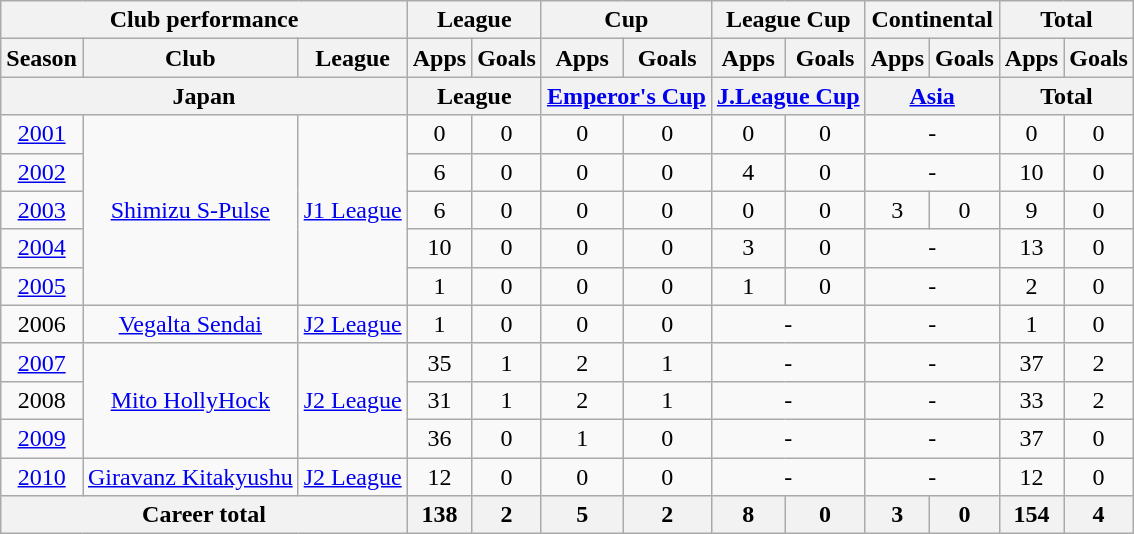<table class="wikitable" style="text-align:center">
<tr>
<th colspan=3>Club performance</th>
<th colspan=2>League</th>
<th colspan=2>Cup</th>
<th colspan=2>League Cup</th>
<th colspan=2>Continental</th>
<th colspan=2>Total</th>
</tr>
<tr>
<th>Season</th>
<th>Club</th>
<th>League</th>
<th>Apps</th>
<th>Goals</th>
<th>Apps</th>
<th>Goals</th>
<th>Apps</th>
<th>Goals</th>
<th>Apps</th>
<th>Goals</th>
<th>Apps</th>
<th>Goals</th>
</tr>
<tr>
<th colspan=3>Japan</th>
<th colspan=2>League</th>
<th colspan=2><a href='#'>Emperor's Cup</a></th>
<th colspan=2><a href='#'>J.League Cup</a></th>
<th colspan=2><a href='#'>Asia</a></th>
<th colspan=2>Total</th>
</tr>
<tr>
<td><a href='#'>2001</a></td>
<td rowspan="5"><a href='#'>Shimizu S-Pulse</a></td>
<td rowspan="5"><a href='#'>J1 League</a></td>
<td>0</td>
<td>0</td>
<td>0</td>
<td>0</td>
<td>0</td>
<td>0</td>
<td colspan="2">-</td>
<td>0</td>
<td>0</td>
</tr>
<tr>
<td><a href='#'>2002</a></td>
<td>6</td>
<td>0</td>
<td>0</td>
<td>0</td>
<td>4</td>
<td>0</td>
<td colspan="2">-</td>
<td>10</td>
<td>0</td>
</tr>
<tr>
<td><a href='#'>2003</a></td>
<td>6</td>
<td>0</td>
<td>0</td>
<td>0</td>
<td>0</td>
<td>0</td>
<td>3</td>
<td>0</td>
<td>9</td>
<td>0</td>
</tr>
<tr>
<td><a href='#'>2004</a></td>
<td>10</td>
<td>0</td>
<td>0</td>
<td>0</td>
<td>3</td>
<td>0</td>
<td colspan="2">-</td>
<td>13</td>
<td>0</td>
</tr>
<tr>
<td><a href='#'>2005</a></td>
<td>1</td>
<td>0</td>
<td>0</td>
<td>0</td>
<td>1</td>
<td>0</td>
<td colspan="2">-</td>
<td>2</td>
<td>0</td>
</tr>
<tr>
<td>2006</td>
<td><a href='#'>Vegalta Sendai</a></td>
<td><a href='#'>J2 League</a></td>
<td>1</td>
<td>0</td>
<td>0</td>
<td>0</td>
<td colspan="2">-</td>
<td colspan="2">-</td>
<td>1</td>
<td>0</td>
</tr>
<tr>
<td><a href='#'>2007</a></td>
<td rowspan="3"><a href='#'>Mito HollyHock</a></td>
<td rowspan="3"><a href='#'>J2 League</a></td>
<td>35</td>
<td>1</td>
<td>2</td>
<td>1</td>
<td colspan="2">-</td>
<td colspan="2">-</td>
<td>37</td>
<td>2</td>
</tr>
<tr>
<td>2008</td>
<td>31</td>
<td>1</td>
<td>2</td>
<td>1</td>
<td colspan="2">-</td>
<td colspan="2">-</td>
<td>33</td>
<td>2</td>
</tr>
<tr>
<td><a href='#'>2009</a></td>
<td>36</td>
<td>0</td>
<td>1</td>
<td>0</td>
<td colspan="2">-</td>
<td colspan="2">-</td>
<td>37</td>
<td>0</td>
</tr>
<tr>
<td><a href='#'>2010</a></td>
<td><a href='#'>Giravanz Kitakyushu</a></td>
<td><a href='#'>J2 League</a></td>
<td>12</td>
<td>0</td>
<td>0</td>
<td>0</td>
<td colspan="2">-</td>
<td colspan="2">-</td>
<td>12</td>
<td>0</td>
</tr>
<tr>
<th colspan=3>Career total</th>
<th>138</th>
<th>2</th>
<th>5</th>
<th>2</th>
<th>8</th>
<th>0</th>
<th>3</th>
<th>0</th>
<th>154</th>
<th>4</th>
</tr>
</table>
